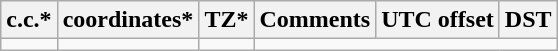<table class="wikitable sortable">
<tr>
<th>c.c.*</th>
<th>coordinates*</th>
<th>TZ*</th>
<th>Comments</th>
<th>UTC offset</th>
<th>DST</th>
</tr>
<tr --->
<td></td>
<td></td>
<td></td>
</tr>
</table>
